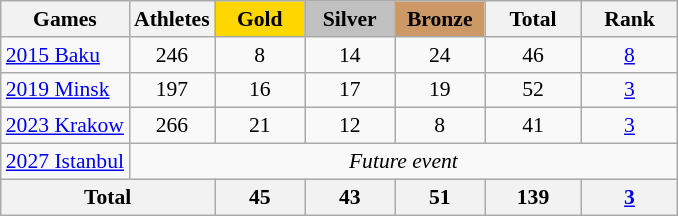<table class="wikitable" style="text-align:center; font-size:90%;">
<tr>
<th>Games</th>
<th>Athletes</th>
<td style="background:gold; width:3.7em; font-weight:bold;">Gold</td>
<td style="background:silver; width:3.7em; font-weight:bold;">Silver</td>
<td style="background:#cc9966; width:3.7em; font-weight:bold;">Bronze</td>
<th style="width:4em; font-weight:bold;">Total</th>
<th style="width:4em; font-weight:bold;">Rank</th>
</tr>
<tr>
<td align=left> <a href='#'>2015 Baku</a></td>
<td>246</td>
<td>8</td>
<td>14</td>
<td>24</td>
<td>46</td>
<td><a href='#'>8</a></td>
</tr>
<tr>
<td align=left> <a href='#'>2019 Minsk</a></td>
<td>197</td>
<td>16</td>
<td>17</td>
<td>19</td>
<td>52</td>
<td><a href='#'>3</a></td>
</tr>
<tr>
<td align=left> <a href='#'>2023 Krakow</a></td>
<td>266</td>
<td>21</td>
<td>12</td>
<td>8</td>
<td>41</td>
<td><a href='#'>3</a></td>
</tr>
<tr>
<td align=left> <a href='#'>2027 Istanbul</a></td>
<td colspan=6><em>Future event</em></td>
</tr>
<tr>
<th colspan=2>Total</th>
<th>45</th>
<th>43</th>
<th>51</th>
<th>139</th>
<th><a href='#'>3</a></th>
</tr>
</table>
